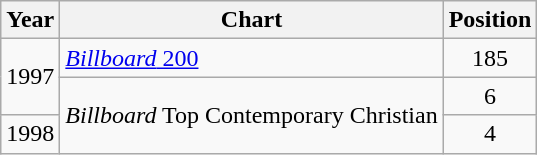<table class="wikitable sortable">
<tr>
<th>Year</th>
<th>Chart</th>
<th>Position</th>
</tr>
<tr>
<td rowspan="2">1997</td>
<td><a href='#'><em>Billboard</em> 200</a></td>
<td style="text-align:center;">185</td>
</tr>
<tr>
<td rowspan="2"><em>Billboard</em> Top Contemporary Christian</td>
<td style="text-align:center;">6</td>
</tr>
<tr>
<td>1998</td>
<td style="text-align:center;">4</td>
</tr>
</table>
